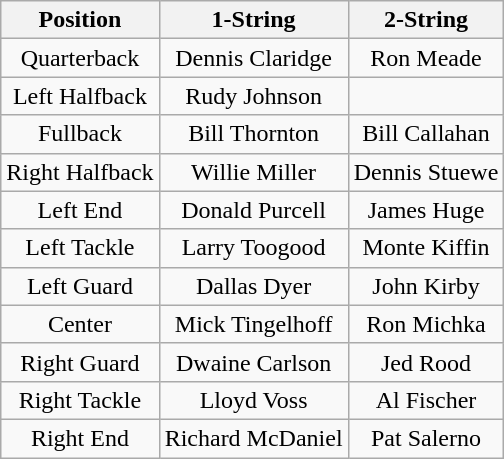<table class="wikitable" style="text-align: center;">
<tr>
<th>Position</th>
<th>1-String</th>
<th>2-String</th>
</tr>
<tr>
<td>Quarterback</td>
<td>Dennis Claridge</td>
<td>Ron Meade</td>
</tr>
<tr>
<td>Left Halfback</td>
<td>Rudy Johnson</td>
<td></td>
</tr>
<tr>
<td>Fullback</td>
<td>Bill Thornton</td>
<td>Bill Callahan</td>
</tr>
<tr>
<td>Right Halfback</td>
<td>Willie Miller</td>
<td>Dennis Stuewe</td>
</tr>
<tr>
<td>Left End</td>
<td>Donald Purcell</td>
<td>James Huge</td>
</tr>
<tr>
<td>Left Tackle</td>
<td>Larry Toogood</td>
<td>Monte Kiffin</td>
</tr>
<tr>
<td>Left Guard</td>
<td>Dallas Dyer</td>
<td>John Kirby</td>
</tr>
<tr>
<td>Center</td>
<td>Mick Tingelhoff</td>
<td>Ron Michka</td>
</tr>
<tr>
<td>Right Guard</td>
<td>Dwaine Carlson</td>
<td>Jed Rood</td>
</tr>
<tr>
<td>Right Tackle</td>
<td>Lloyd Voss</td>
<td>Al Fischer</td>
</tr>
<tr>
<td>Right End</td>
<td>Richard McDaniel</td>
<td>Pat Salerno</td>
</tr>
</table>
